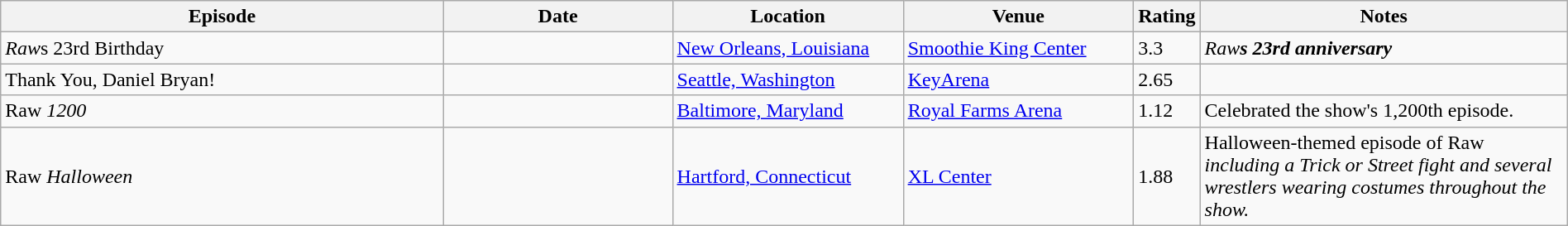<table class="wikitable plainrowheaders sortable" style="width:100%;">
<tr>
<th style="width:29%;">Episode</th>
<th style="width:15%;">Date</th>
<th style="width:15%;">Location</th>
<th style="width:15%;">Venue</th>
<th style="width:2%;">Rating</th>
<th style="width:99%;">Notes</th>
</tr>
<tr>
<td><em>Raw</em>s 23rd Birthday</td>
<td></td>
<td><a href='#'>New Orleans, Louisiana</a></td>
<td><a href='#'>Smoothie King Center</a></td>
<td>3.3</td>
<td><em>Raw<strong>s 23rd anniversary</td>
</tr>
<tr>
<td>Thank You, Daniel Bryan!</td>
<td></td>
<td><a href='#'>Seattle, Washington</a></td>
<td><a href='#'>KeyArena</a></td>
<td>2.65</td>
<td></td>
</tr>
<tr>
<td></em>Raw<em> 1200</td>
<td></td>
<td><a href='#'>Baltimore, Maryland</a></td>
<td><a href='#'>Royal Farms Arena</a></td>
<td>1.12</td>
<td>Celebrated the show's 1,200th episode.</td>
</tr>
<tr>
<td></em>Raw<em> Halloween</td>
<td></td>
<td><a href='#'>Hartford, Connecticut</a></td>
<td><a href='#'>XL Center</a></td>
<td>1.88</td>
<td>Halloween-themed episode of </em>Raw<em> including a Trick or Street fight and several wrestlers wearing costumes throughout the show.</td>
</tr>
</table>
